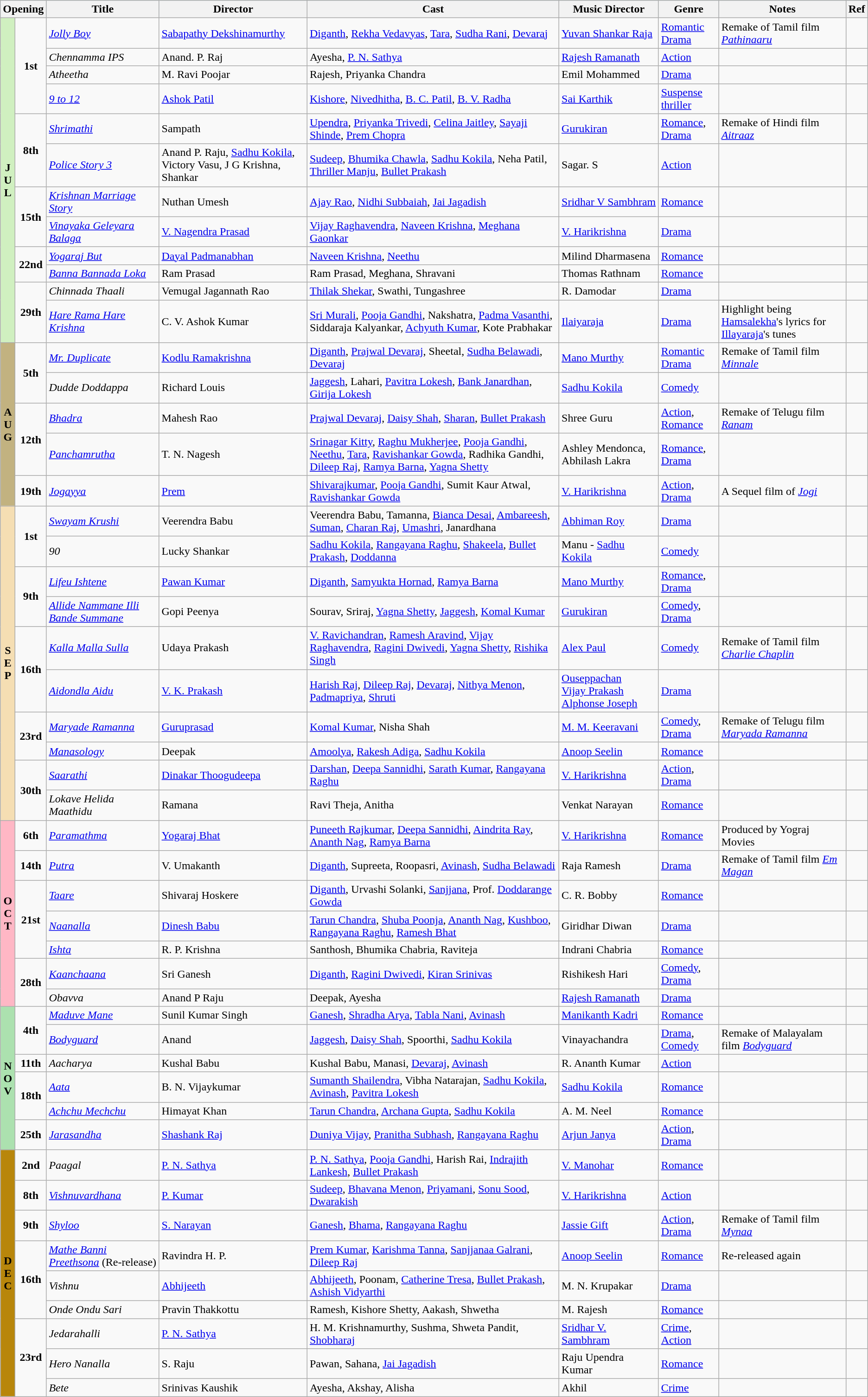<table class="wikitable">
<tr style="background:#b0e0e6; text-align:center;">
<th colspan="2"><strong>Opening</strong></th>
<th style="width:13%;"><strong>Title</strong></th>
<th><strong>Director</strong></th>
<th><strong>Cast</strong></th>
<th><strong>Music Director</strong></th>
<th><strong>Genre</strong></th>
<th><strong>Notes</strong></th>
<th><strong>Ref</strong></th>
</tr>
<tr July!>
<td rowspan="12"   style="text-align:center; background:#d0f0c0; textcolor:#000;"><strong>J<br>U<br>L</strong></td>
<td rowspan="4" style="text-align:center;"><strong>1st</strong></td>
<td><em><a href='#'>Jolly Boy</a></em></td>
<td><a href='#'>Sabapathy Dekshinamurthy</a></td>
<td><a href='#'>Diganth</a>, <a href='#'>Rekha Vedavyas</a>, <a href='#'>Tara</a>, <a href='#'>Sudha Rani</a>, <a href='#'>Devaraj</a></td>
<td><a href='#'>Yuvan Shankar Raja</a></td>
<td><a href='#'>Romantic Drama</a></td>
<td>Remake of Tamil film <em><a href='#'>Pathinaaru</a></em></td>
<td></td>
</tr>
<tr>
<td><em>Chennamma IPS</em></td>
<td>Anand. P. Raj</td>
<td>Ayesha, <a href='#'>P. N. Sathya</a></td>
<td><a href='#'>Rajesh Ramanath</a></td>
<td><a href='#'>Action</a></td>
<td></td>
<td></td>
</tr>
<tr>
<td><em>Atheetha</em></td>
<td>M. Ravi Poojar</td>
<td>Rajesh, Priyanka Chandra</td>
<td>Emil Mohammed</td>
<td><a href='#'>Drama</a></td>
<td></td>
<td></td>
</tr>
<tr>
<td><em><a href='#'>9 to 12</a></em></td>
<td><a href='#'>Ashok Patil</a></td>
<td><a href='#'>Kishore</a>, <a href='#'>Nivedhitha</a>, <a href='#'>B. C. Patil</a>, <a href='#'>B. V. Radha</a></td>
<td><a href='#'>Sai Karthik</a></td>
<td><a href='#'>Suspense thriller</a></td>
<td></td>
<td></td>
</tr>
<tr>
<td rowspan="2" style="text-align:center;"><strong>8th</strong></td>
<td><em><a href='#'>Shrimathi</a></em></td>
<td>Sampath</td>
<td><a href='#'>Upendra</a>, <a href='#'>Priyanka Trivedi</a>, <a href='#'>Celina Jaitley</a>, <a href='#'>Sayaji Shinde</a>, <a href='#'>Prem Chopra</a></td>
<td><a href='#'>Gurukiran</a></td>
<td><a href='#'>Romance</a>, <a href='#'>Drama</a></td>
<td>Remake of Hindi film <em><a href='#'>Aitraaz</a></em></td>
<td></td>
</tr>
<tr>
<td><em><a href='#'>Police Story 3</a></em></td>
<td>Anand P. Raju, <a href='#'>Sadhu Kokila</a>, Victory Vasu, J G Krishna, Shankar</td>
<td><a href='#'>Sudeep</a>, <a href='#'>Bhumika Chawla</a>, <a href='#'>Sadhu Kokila</a>, Neha Patil, <a href='#'>Thriller Manju</a>, <a href='#'>Bullet Prakash</a></td>
<td>Sagar. S</td>
<td><a href='#'>Action</a></td>
<td></td>
<td></td>
</tr>
<tr>
<td rowspan="2" style="text-align:center;"><strong>15th</strong></td>
<td><em><a href='#'>Krishnan Marriage Story</a></em></td>
<td>Nuthan Umesh</td>
<td><a href='#'>Ajay Rao</a>, <a href='#'>Nidhi Subbaiah</a>, <a href='#'>Jai Jagadish</a></td>
<td><a href='#'>Sridhar V Sambhram</a></td>
<td><a href='#'>Romance</a></td>
<td></td>
<td></td>
</tr>
<tr>
<td><em><a href='#'>Vinayaka Geleyara Balaga</a></em></td>
<td><a href='#'>V. Nagendra Prasad</a></td>
<td><a href='#'>Vijay Raghavendra</a>, <a href='#'>Naveen Krishna</a>, <a href='#'>Meghana Gaonkar</a></td>
<td><a href='#'>V. Harikrishna</a></td>
<td><a href='#'>Drama</a></td>
<td></td>
<td></td>
</tr>
<tr>
<td rowspan="2" style="text-align:center;"><strong>22nd</strong></td>
<td><em><a href='#'>Yogaraj But</a></em></td>
<td><a href='#'>Dayal Padmanabhan</a></td>
<td><a href='#'>Naveen Krishna</a>, <a href='#'>Neethu</a></td>
<td>Milind Dharmasena</td>
<td><a href='#'>Romance</a></td>
<td></td>
<td></td>
</tr>
<tr>
<td><em><a href='#'>Banna Bannada Loka</a></em></td>
<td>Ram Prasad</td>
<td>Ram Prasad, Meghana, Shravani</td>
<td>Thomas Rathnam</td>
<td><a href='#'>Romance</a></td>
<td></td>
<td></td>
</tr>
<tr>
<td rowspan="2" style="text-align:Center;"><strong>29th</strong></td>
<td><em>Chinnada Thaali</em></td>
<td>Vemugal Jagannath Rao</td>
<td><a href='#'>Thilak Shekar</a>, Swathi, Tungashree</td>
<td>R. Damodar</td>
<td><a href='#'>Drama</a></td>
<td></td>
<td></td>
</tr>
<tr>
<td><em><a href='#'>Hare Rama Hare Krishna</a></em></td>
<td>C. V. Ashok Kumar</td>
<td><a href='#'>Sri Murali</a>, <a href='#'>Pooja Gandhi</a>, Nakshatra, <a href='#'>Padma Vasanthi</a>, Siddaraja Kalyankar, <a href='#'>Achyuth Kumar</a>, Kote Prabhakar</td>
<td><a href='#'>Ilaiyaraja</a></td>
<td><a href='#'>Drama</a></td>
<td>Highlight being <a href='#'>Hamsalekha</a>'s lyrics for <a href='#'>Illayaraja</a>'s tunes</td>
<td></td>
</tr>
<tr August!>
<td rowspan="5"   style="text-align:center; background:#c2b280; textcolor:#000;"><strong>A<br>U<br>G</strong></td>
<td rowspan="2" style="text-align:center;"><strong>5th</strong></td>
<td><em><a href='#'>Mr. Duplicate</a></em></td>
<td><a href='#'>Kodlu Ramakrishna</a></td>
<td><a href='#'>Diganth</a>, <a href='#'>Prajwal Devaraj</a>, Sheetal, <a href='#'>Sudha Belawadi</a>, <a href='#'>Devaraj</a></td>
<td><a href='#'>Mano Murthy</a></td>
<td><a href='#'>Romantic Drama</a></td>
<td>Remake of Tamil film <em><a href='#'>Minnale</a></em></td>
<td></td>
</tr>
<tr>
<td><em>Dudde Doddappa</em></td>
<td>Richard Louis</td>
<td><a href='#'>Jaggesh</a>, Lahari, <a href='#'>Pavitra Lokesh</a>, <a href='#'>Bank Janardhan</a>, <a href='#'>Girija Lokesh</a></td>
<td><a href='#'>Sadhu Kokila</a></td>
<td><a href='#'>Comedy</a></td>
<td></td>
<td></td>
</tr>
<tr>
<td rowspan="2" style="text-align:center;"><strong>12th</strong></td>
<td><em><a href='#'>Bhadra</a></em></td>
<td>Mahesh Rao</td>
<td><a href='#'>Prajwal Devaraj</a>, <a href='#'>Daisy Shah</a>, <a href='#'>Sharan</a>, <a href='#'>Bullet Prakash</a></td>
<td>Shree Guru</td>
<td><a href='#'>Action</a>, <a href='#'>Romance</a></td>
<td>Remake of Telugu film <em><a href='#'>Ranam</a></em></td>
<td></td>
</tr>
<tr>
<td><em><a href='#'>Panchamrutha</a></em></td>
<td>T. N. Nagesh</td>
<td><a href='#'>Srinagar Kitty</a>, <a href='#'>Raghu Mukherjee</a>, <a href='#'>Pooja Gandhi</a>, <a href='#'>Neethu</a>, <a href='#'>Tara</a>, <a href='#'>Ravishankar Gowda</a>, Radhika Gandhi, <a href='#'>Dileep Raj</a>, <a href='#'>Ramya Barna</a>, <a href='#'>Yagna Shetty</a></td>
<td>Ashley Mendonca, Abhilash Lakra</td>
<td><a href='#'>Romance</a>, <a href='#'>Drama</a></td>
<td></td>
<td></td>
</tr>
<tr>
<td style="text-align:center;"><strong>19th</strong></td>
<td><em><a href='#'>Jogayya</a></em></td>
<td><a href='#'>Prem</a></td>
<td><a href='#'>Shivarajkumar</a>, <a href='#'>Pooja Gandhi</a>, Sumit Kaur Atwal, <a href='#'>Ravishankar Gowda</a></td>
<td><a href='#'>V. Harikrishna</a></td>
<td><a href='#'>Action</a>, <a href='#'>Drama</a></td>
<td>A Sequel film of <em><a href='#'>Jogi</a></em></td>
<td></td>
</tr>
<tr September!>
<td rowspan="10"   style="text-align:center; background:wheat; textcolor:#000;"><strong>S<br>E<br>P</strong></td>
<td rowspan="2" style="text-align:center;"><strong>1st</strong></td>
<td><em><a href='#'>Swayam Krushi</a></em></td>
<td>Veerendra Babu</td>
<td>Veerendra Babu, Tamanna, <a href='#'>Bianca Desai</a>, <a href='#'>Ambareesh</a>, <a href='#'>Suman</a>, <a href='#'>Charan Raj</a>, <a href='#'>Umashri</a>, Janardhana</td>
<td><a href='#'>Abhiman Roy</a></td>
<td><a href='#'>Drama</a></td>
<td></td>
<td></td>
</tr>
<tr>
<td><em>90</em></td>
<td>Lucky Shankar</td>
<td><a href='#'>Sadhu Kokila</a>, <a href='#'>Rangayana Raghu</a>, <a href='#'>Shakeela</a>, <a href='#'>Bullet Prakash</a>, <a href='#'>Doddanna</a></td>
<td>Manu - <a href='#'>Sadhu Kokila</a></td>
<td><a href='#'>Comedy</a></td>
<td></td>
<td></td>
</tr>
<tr>
<td rowspan="2" style="text-align:center;"><strong>9th</strong></td>
<td><em><a href='#'>Lifeu Ishtene</a></em></td>
<td><a href='#'>Pawan Kumar</a></td>
<td><a href='#'>Diganth</a>, <a href='#'>Samyukta Hornad</a>, <a href='#'>Ramya Barna</a></td>
<td><a href='#'>Mano Murthy</a></td>
<td><a href='#'>Romance</a>, <a href='#'>Drama</a></td>
<td></td>
<td></td>
</tr>
<tr>
<td><em><a href='#'>Allide Nammane Illi Bande Summane</a></em></td>
<td>Gopi Peenya</td>
<td>Sourav, Sriraj, <a href='#'>Yagna Shetty</a>, <a href='#'>Jaggesh</a>, <a href='#'>Komal Kumar</a></td>
<td><a href='#'>Gurukiran</a></td>
<td><a href='#'>Comedy</a>, <a href='#'>Drama</a></td>
<td></td>
<td></td>
</tr>
<tr>
<td rowspan="2" style="text-align:center;"><strong>16th</strong></td>
<td><em><a href='#'>Kalla Malla Sulla</a></em></td>
<td>Udaya Prakash</td>
<td><a href='#'>V. Ravichandran</a>, <a href='#'>Ramesh Aravind</a>, <a href='#'>Vijay Raghavendra</a>, <a href='#'>Ragini Dwivedi</a>, <a href='#'>Yagna Shetty</a>, <a href='#'>Rishika Singh</a></td>
<td><a href='#'>Alex Paul</a></td>
<td><a href='#'>Comedy</a></td>
<td>Remake of Tamil film <em><a href='#'>Charlie Chaplin</a></em></td>
<td></td>
</tr>
<tr>
<td><em><a href='#'>Aidondla Aidu</a></em></td>
<td><a href='#'>V. K. Prakash</a></td>
<td><a href='#'>Harish Raj</a>, <a href='#'>Dileep Raj</a>, <a href='#'>Devaraj</a>, <a href='#'>Nithya Menon</a>, <a href='#'>Padmapriya</a>, <a href='#'>Shruti</a></td>
<td><a href='#'>Ouseppachan</a> <br> <a href='#'>Vijay Prakash</a> <br> <a href='#'>Alphonse Joseph</a></td>
<td><a href='#'>Drama</a></td>
<td></td>
<td></td>
</tr>
<tr>
<td rowspan="2" style="text-align:center;"><strong>23rd</strong></td>
<td><em><a href='#'>Maryade Ramanna</a></em></td>
<td><a href='#'>Guruprasad</a></td>
<td><a href='#'>Komal Kumar</a>, Nisha Shah</td>
<td><a href='#'>M. M. Keeravani</a></td>
<td><a href='#'>Comedy</a>, <a href='#'>Drama</a></td>
<td>Remake of Telugu film <em><a href='#'>Maryada Ramanna</a></em></td>
<td></td>
</tr>
<tr>
<td><em><a href='#'>Manasology</a></em></td>
<td>Deepak</td>
<td><a href='#'>Amoolya</a>, <a href='#'>Rakesh Adiga</a>, <a href='#'>Sadhu Kokila</a></td>
<td><a href='#'>Anoop Seelin</a></td>
<td><a href='#'>Romance</a></td>
<td></td>
<td></td>
</tr>
<tr>
<td rowspan="2" style="text-align:center;"><strong>30th</strong></td>
<td><em><a href='#'>Saarathi</a></em></td>
<td><a href='#'>Dinakar Thoogudeepa</a></td>
<td><a href='#'>Darshan</a>, <a href='#'>Deepa Sannidhi</a>, <a href='#'>Sarath Kumar</a>, <a href='#'>Rangayana Raghu</a></td>
<td><a href='#'>V. Harikrishna</a></td>
<td><a href='#'>Action</a>, <a href='#'>Drama</a></td>
<td></td>
<td></td>
</tr>
<tr>
<td><em>Lokave Helida Maathidu</em></td>
<td>Ramana</td>
<td>Ravi Theja, Anitha</td>
<td>Venkat Narayan</td>
<td><a href='#'>Romance</a></td>
<td></td>
<td></td>
</tr>
<tr October!>
<td rowspan="7"   style="text-align:center; background:#ffb7c5; textcolor:#000;"><strong>O<br>C<br>T</strong></td>
<td style="text-align:center;"><strong>6th</strong></td>
<td><em><a href='#'>Paramathma</a></em></td>
<td><a href='#'>Yogaraj Bhat</a></td>
<td><a href='#'>Puneeth Rajkumar</a>, <a href='#'>Deepa Sannidhi</a>, <a href='#'>Aindrita Ray</a>, <a href='#'>Ananth Nag</a>, <a href='#'>Ramya Barna</a></td>
<td><a href='#'>V. Harikrishna</a></td>
<td><a href='#'>Romance</a></td>
<td>Produced by Yograj Movies</td>
<td></td>
</tr>
<tr>
<td style="text-align:center;"><strong>14th</strong></td>
<td><em><a href='#'>Putra</a></em></td>
<td>V. Umakanth</td>
<td><a href='#'>Diganth</a>, Supreeta, Roopasri, <a href='#'>Avinash</a>, <a href='#'>Sudha Belawadi</a></td>
<td>Raja Ramesh</td>
<td><a href='#'>Drama</a></td>
<td>Remake of Tamil film <em><a href='#'>Em Magan</a></em></td>
<td></td>
</tr>
<tr>
<td rowspan="3" style="text-align:center;"><strong>21st</strong></td>
<td><em><a href='#'>Taare</a></em></td>
<td>Shivaraj Hoskere</td>
<td><a href='#'>Diganth</a>, Urvashi Solanki, <a href='#'>Sanjjana</a>, Prof. <a href='#'>Doddarange Gowda</a></td>
<td>C. R. Bobby</td>
<td><a href='#'>Romance</a></td>
<td></td>
<td></td>
</tr>
<tr>
<td><em><a href='#'>Naanalla</a></em></td>
<td><a href='#'>Dinesh Babu</a></td>
<td><a href='#'>Tarun Chandra</a>, <a href='#'>Shuba Poonja</a>, <a href='#'>Ananth Nag</a>, <a href='#'>Kushboo</a>, <a href='#'>Rangayana Raghu</a>, <a href='#'>Ramesh Bhat</a></td>
<td>Giridhar Diwan</td>
<td><a href='#'>Drama</a></td>
<td></td>
<td></td>
</tr>
<tr>
<td><em><a href='#'>Ishta</a></em></td>
<td>R. P. Krishna</td>
<td>Santhosh, Bhumika Chabria, Raviteja</td>
<td>Indrani Chabria</td>
<td><a href='#'>Romance</a></td>
<td></td>
<td></td>
</tr>
<tr>
<td rowspan="2" style="text-align:center;"><strong>28th</strong></td>
<td><em><a href='#'>Kaanchaana</a></em></td>
<td>Sri Ganesh</td>
<td><a href='#'>Diganth</a>, <a href='#'>Ragini Dwivedi</a>, <a href='#'>Kiran Srinivas</a></td>
<td>Rishikesh Hari</td>
<td><a href='#'>Comedy</a>, <a href='#'>Drama</a></td>
<td></td>
<td></td>
</tr>
<tr>
<td><em>Obavva</em></td>
<td>Anand P Raju</td>
<td>Deepak, Ayesha</td>
<td><a href='#'>Rajesh Ramanath</a></td>
<td><a href='#'>Drama</a></td>
<td></td>
<td></td>
</tr>
<tr November!>
<td rowspan="6"   style="text-align:center; background:#ace1af; textcolor:#000;"><strong>N<br>O<br>V</strong></td>
<td rowspan="2" style="text-align:center;"><strong>4th</strong></td>
<td><em><a href='#'>Maduve Mane</a></em></td>
<td>Sunil Kumar Singh</td>
<td><a href='#'>Ganesh</a>, <a href='#'>Shradha Arya</a>, <a href='#'>Tabla Nani</a>, <a href='#'>Avinash</a></td>
<td><a href='#'>Manikanth Kadri</a></td>
<td><a href='#'>Romance</a></td>
<td></td>
<td></td>
</tr>
<tr>
<td><em><a href='#'>Bodyguard</a></em></td>
<td>Anand</td>
<td><a href='#'>Jaggesh</a>, <a href='#'>Daisy Shah</a>, Spoorthi, <a href='#'>Sadhu Kokila</a></td>
<td>Vinayachandra</td>
<td><a href='#'>Drama</a>, <a href='#'>Comedy</a></td>
<td>Remake of Malayalam film <em><a href='#'>Bodyguard</a></em></td>
<td></td>
</tr>
<tr>
<td style="text-align:center;"><strong>11th</strong></td>
<td><em>Aacharya</em></td>
<td>Kushal Babu</td>
<td>Kushal Babu, Manasi, <a href='#'>Devaraj</a>, <a href='#'>Avinash</a></td>
<td>R. Ananth Kumar</td>
<td><a href='#'>Action</a></td>
<td></td>
<td></td>
</tr>
<tr>
<td rowspan="2" style="text-align:center;"><strong>18th</strong></td>
<td><em><a href='#'>Aata</a></em></td>
<td>B. N. Vijaykumar</td>
<td><a href='#'>Sumanth Shailendra</a>, Vibha Natarajan, <a href='#'>Sadhu Kokila</a>, <a href='#'>Avinash</a>, <a href='#'>Pavitra Lokesh</a></td>
<td><a href='#'>Sadhu Kokila</a></td>
<td><a href='#'>Romance</a></td>
<td></td>
<td></td>
</tr>
<tr>
<td><em><a href='#'>Achchu Mechchu</a></em></td>
<td>Himayat Khan</td>
<td><a href='#'>Tarun Chandra</a>, <a href='#'>Archana Gupta</a>, <a href='#'>Sadhu Kokila</a></td>
<td>A. M. Neel</td>
<td><a href='#'>Romance</a></td>
<td></td>
<td></td>
</tr>
<tr>
<td style="text-align:center;"><strong>25th</strong></td>
<td><em><a href='#'>Jarasandha</a></em></td>
<td><a href='#'>Shashank Raj</a></td>
<td><a href='#'>Duniya Vijay</a>, <a href='#'>Pranitha Subhash</a>, <a href='#'>Rangayana Raghu</a></td>
<td><a href='#'>Arjun Janya</a></td>
<td><a href='#'>Action</a>, <a href='#'>Drama</a></td>
<td></td>
<td></td>
</tr>
<tr December!>
<td rowspan="9"   style="text-align:center; background:#b8860b; textcolor:#000;"><strong>D<br>E<br>C</strong></td>
<td style="text-align:center;"><strong>2nd</strong></td>
<td><em>Paagal</em></td>
<td><a href='#'>P. N. Sathya</a></td>
<td><a href='#'>P. N. Sathya</a>, <a href='#'>Pooja Gandhi</a>, Harish Rai, <a href='#'>Indrajith Lankesh</a>, <a href='#'>Bullet Prakash</a></td>
<td><a href='#'>V. Manohar</a></td>
<td><a href='#'>Romance</a></td>
<td></td>
<td></td>
</tr>
<tr>
<td style="text-align:center;"><strong>8th</strong></td>
<td><em><a href='#'>Vishnuvardhana</a></em></td>
<td><a href='#'>P. Kumar</a></td>
<td><a href='#'>Sudeep</a>, <a href='#'>Bhavana Menon</a>, <a href='#'>Priyamani</a>, <a href='#'>Sonu Sood</a>, <a href='#'>Dwarakish</a></td>
<td><a href='#'>V. Harikrishna</a></td>
<td><a href='#'>Action</a></td>
<td></td>
<td></td>
</tr>
<tr>
<td style="text-align:center;"><strong>9th</strong></td>
<td><em><a href='#'>Shyloo</a></em></td>
<td><a href='#'>S. Narayan</a></td>
<td><a href='#'>Ganesh</a>, <a href='#'>Bhama</a>, <a href='#'>Rangayana Raghu</a></td>
<td><a href='#'>Jassie Gift</a></td>
<td><a href='#'>Action</a>, <a href='#'>Drama</a></td>
<td>Remake of Tamil film <em><a href='#'>Mynaa</a></em></td>
<td></td>
</tr>
<tr>
<td rowspan="3" style="text-align:center;"><strong>16th</strong></td>
<td><em><a href='#'>Mathe Banni Preethsona</a></em> (Re-release)</td>
<td>Ravindra H. P.</td>
<td><a href='#'>Prem Kumar</a>, <a href='#'>Karishma Tanna</a>, <a href='#'>Sanjjanaa Galrani</a>, <a href='#'>Dileep Raj</a></td>
<td><a href='#'>Anoop Seelin</a></td>
<td><a href='#'>Romance</a></td>
<td>Re-released again</td>
<td></td>
</tr>
<tr>
<td><em>Vishnu</em></td>
<td><a href='#'>Abhijeeth</a></td>
<td><a href='#'>Abhijeeth</a>, Poonam, <a href='#'>Catherine Tresa</a>, <a href='#'>Bullet Prakash</a>, <a href='#'>Ashish Vidyarthi</a></td>
<td>M. N. Krupakar</td>
<td><a href='#'>Drama</a></td>
<td></td>
<td></td>
</tr>
<tr>
<td><em>Onde Ondu Sari</em></td>
<td>Pravin Thakkottu</td>
<td>Ramesh, Kishore Shetty, Aakash, Shwetha</td>
<td>M. Rajesh</td>
<td><a href='#'>Romance</a></td>
<td></td>
<td></td>
</tr>
<tr>
<td rowspan="3" style="text-align:center;"><strong>23rd</strong></td>
<td><em>Jedarahalli</em></td>
<td><a href='#'>P. N. Sathya</a></td>
<td>H. M. Krishnamurthy, Sushma, Shweta Pandit, <a href='#'>Shobharaj</a></td>
<td><a href='#'>Sridhar V. Sambhram</a></td>
<td><a href='#'>Crime</a>, <a href='#'>Action</a></td>
<td></td>
<td></td>
</tr>
<tr>
<td><em>Hero Nanalla</em></td>
<td>S. Raju</td>
<td>Pawan, Sahana, <a href='#'>Jai Jagadish</a></td>
<td>Raju Upendra Kumar</td>
<td><a href='#'>Romance</a></td>
<td></td>
<td></td>
</tr>
<tr>
<td><em>Bete</em></td>
<td>Srinivas Kaushik</td>
<td>Ayesha, Akshay, Alisha</td>
<td>Akhil</td>
<td><a href='#'>Crime</a></td>
<td></td>
<td></td>
</tr>
</table>
